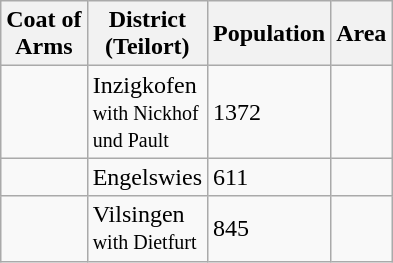<table class="wikitable">
<tr>
<th>Coat of<br>Arms</th>
<th>District<br>(Teilort)</th>
<th>Population</th>
<th>Area</th>
</tr>
<tr>
<td></td>
<td>Inzigkofen<br><small>with Nickhof<br>und Pault</small></td>
<td>1372</td>
<td></td>
</tr>
<tr>
<td></td>
<td>Engelswies</td>
<td>611</td>
<td></td>
</tr>
<tr>
<td></td>
<td>Vilsingen<br><small>with Dietfurt</small></td>
<td>845</td>
<td></td>
</tr>
</table>
